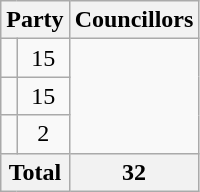<table class="wikitable">
<tr>
<th colspan=2>Party</th>
<th>Councillors</th>
</tr>
<tr>
<td></td>
<td align=center>15</td>
</tr>
<tr>
<td></td>
<td align=center>15</td>
</tr>
<tr>
<td></td>
<td align=center>2</td>
</tr>
<tr>
<th colspan=2>Total</th>
<th align=center>32</th>
</tr>
</table>
